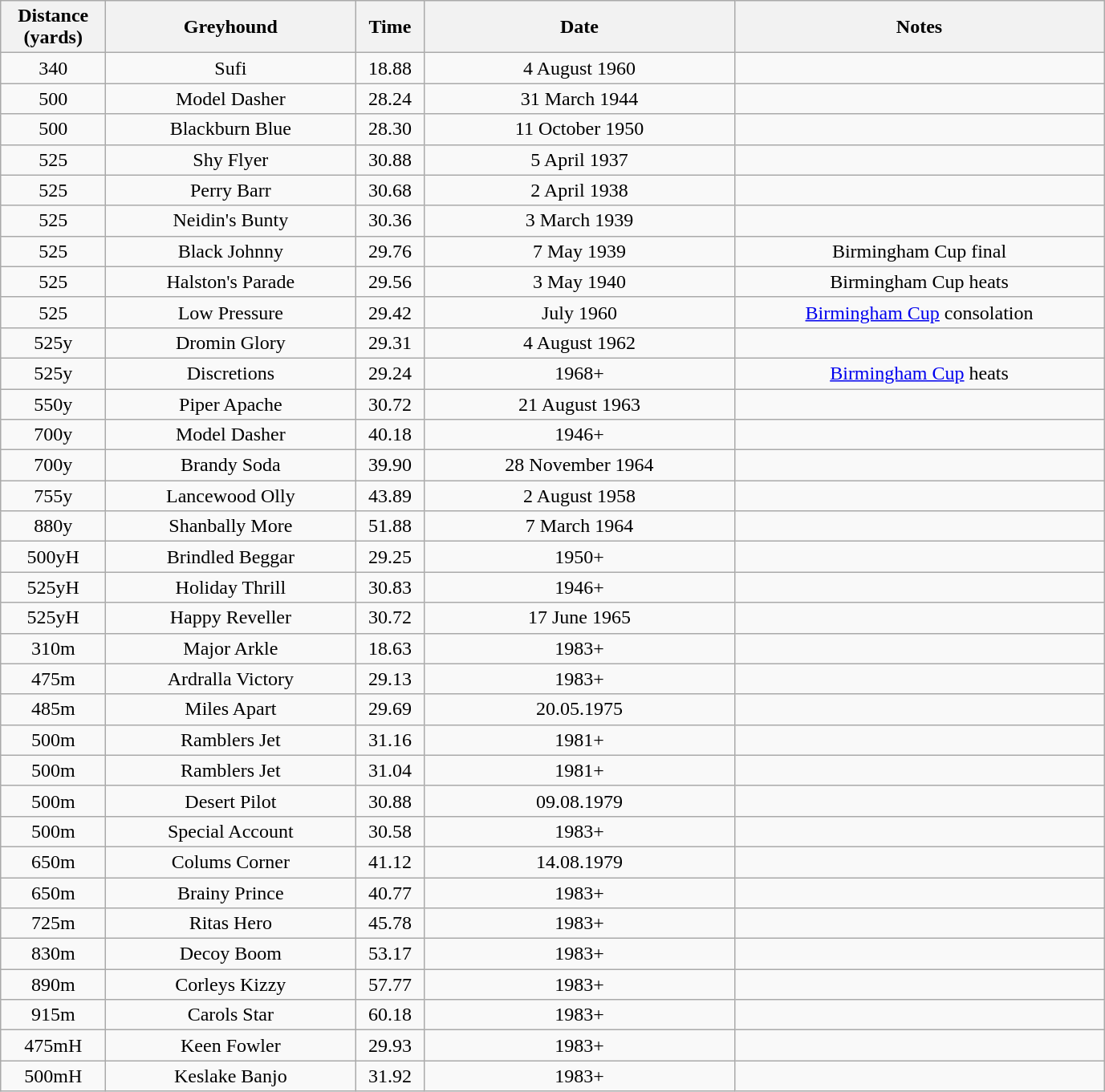<table class="wikitable" style="font-size: 100%">
<tr>
<th width=80>Distance<br>(yards)</th>
<th width=200>Greyhound</th>
<th width=50>Time</th>
<th width=250>Date</th>
<th width=300>Notes</th>
</tr>
<tr align=center>
<td>340</td>
<td>Sufi</td>
<td>18.88</td>
<td>4 August 1960</td>
<td></td>
</tr>
<tr align=center>
<td>500</td>
<td>Model Dasher</td>
<td>28.24</td>
<td>31 March 1944</td>
<td></td>
</tr>
<tr align=center>
<td>500</td>
<td>Blackburn Blue</td>
<td>28.30</td>
<td>11 October 1950</td>
<td></td>
</tr>
<tr align=center>
<td>525</td>
<td>Shy Flyer</td>
<td>30.88</td>
<td>5 April 1937</td>
<td></td>
</tr>
<tr align=center>
<td>525</td>
<td>Perry Barr</td>
<td>30.68</td>
<td>2 April 1938</td>
<td></td>
</tr>
<tr align=center>
<td>525</td>
<td>Neidin's Bunty</td>
<td>30.36</td>
<td>3 March 1939</td>
<td></td>
</tr>
<tr align=center>
<td>525</td>
<td>Black Johnny</td>
<td>29.76</td>
<td>7 May 1939</td>
<td>Birmingham Cup final</td>
</tr>
<tr align=center>
<td>525</td>
<td>Halston's Parade</td>
<td>29.56</td>
<td>3 May 1940</td>
<td>Birmingham Cup heats</td>
</tr>
<tr align=center>
<td>525</td>
<td>Low Pressure</td>
<td>29.42</td>
<td>July 1960</td>
<td><a href='#'>Birmingham Cup</a> consolation</td>
</tr>
<tr align=center>
<td>525y</td>
<td>Dromin Glory</td>
<td>29.31</td>
<td>4 August 1962</td>
<td></td>
</tr>
<tr align=center>
<td>525y</td>
<td>Discretions</td>
<td>29.24</td>
<td>1968+</td>
<td><a href='#'>Birmingham Cup</a> heats</td>
</tr>
<tr align=center>
<td>550y</td>
<td>Piper Apache</td>
<td>30.72</td>
<td>21 August 1963</td>
<td></td>
</tr>
<tr align=center>
<td>700y</td>
<td>Model Dasher</td>
<td>40.18</td>
<td>1946+</td>
<td></td>
</tr>
<tr align=center>
<td>700y</td>
<td>Brandy Soda</td>
<td>39.90</td>
<td>28 November 1964</td>
<td></td>
</tr>
<tr align=center>
<td>755y</td>
<td>Lancewood Olly</td>
<td>43.89</td>
<td>2 August 1958</td>
<td></td>
</tr>
<tr align=center>
<td>880y</td>
<td>Shanbally More</td>
<td>51.88</td>
<td>7 March 1964</td>
<td></td>
</tr>
<tr align=center>
<td>500yH</td>
<td>Brindled Beggar</td>
<td>29.25</td>
<td>1950+</td>
<td></td>
</tr>
<tr align=center>
<td>525yH</td>
<td>Holiday Thrill</td>
<td>30.83</td>
<td>1946+</td>
<td></td>
</tr>
<tr align=center>
<td>525yH</td>
<td>Happy Reveller</td>
<td>30.72</td>
<td>17 June 1965</td>
<td></td>
</tr>
<tr align=center>
<td>310m</td>
<td>Major Arkle</td>
<td>18.63</td>
<td>1983+</td>
<td></td>
</tr>
<tr align=center>
<td>475m</td>
<td>Ardralla Victory</td>
<td>29.13</td>
<td>1983+</td>
<td></td>
</tr>
<tr align=center>
<td>485m</td>
<td>Miles Apart </td>
<td>29.69</td>
<td>20.05.1975</td>
<td></td>
</tr>
<tr align=center>
<td>500m</td>
<td>Ramblers Jet</td>
<td>31.16</td>
<td>1981+</td>
<td></td>
</tr>
<tr align=center>
<td>500m</td>
<td>Ramblers Jet</td>
<td>31.04</td>
<td>1981+</td>
<td></td>
</tr>
<tr align=center>
<td>500m</td>
<td>Desert Pilot</td>
<td>30.88</td>
<td>09.08.1979</td>
<td></td>
</tr>
<tr align=center>
<td>500m</td>
<td>Special Account</td>
<td>30.58</td>
<td>1983+</td>
<td></td>
</tr>
<tr align=center>
<td>650m</td>
<td>Colums Corner</td>
<td>41.12</td>
<td>14.08.1979</td>
<td></td>
</tr>
<tr align=center>
<td>650m</td>
<td>Brainy Prince</td>
<td>40.77</td>
<td>1983+</td>
<td></td>
</tr>
<tr align=center>
<td>725m</td>
<td>Ritas Hero</td>
<td>45.78</td>
<td>1983+</td>
<td></td>
</tr>
<tr align=center>
<td>830m</td>
<td>Decoy Boom</td>
<td>53.17</td>
<td>1983+</td>
<td></td>
</tr>
<tr align=center>
<td>890m</td>
<td>Corleys Kizzy</td>
<td>57.77</td>
<td>1983+</td>
<td></td>
</tr>
<tr align=center>
<td>915m</td>
<td>Carols Star</td>
<td>60.18</td>
<td>1983+</td>
<td></td>
</tr>
<tr align=center>
<td>475mH</td>
<td>Keen Fowler</td>
<td>29.93</td>
<td>1983+</td>
<td></td>
</tr>
<tr align=center>
<td>500mH</td>
<td>Keslake Banjo</td>
<td>31.92</td>
<td>1983+</td>
<td></td>
</tr>
</table>
